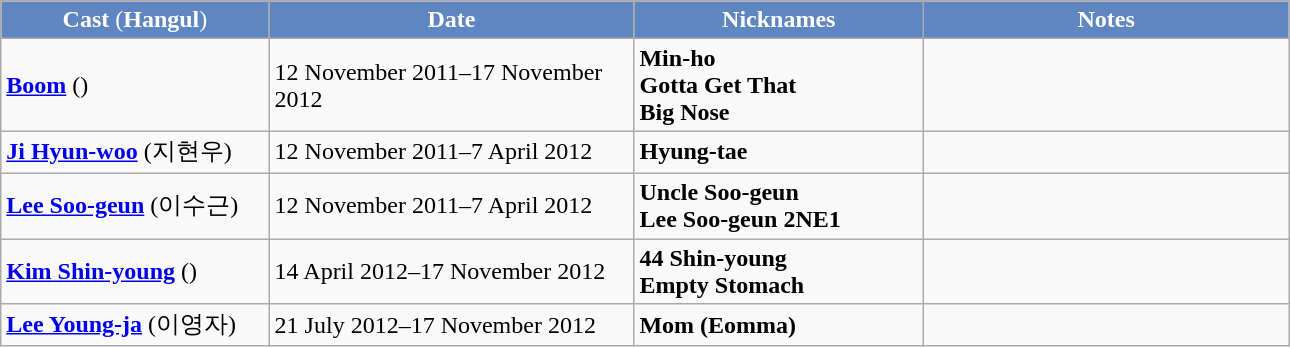<table class="wikitable" width="68%">
<tr style="background:#5E86C1; color:white" align=center>
<td style="width:7%"><strong>Cast</strong> (<strong>Hangul</strong>)</td>
<td style="width:10%"><strong>Date</strong></td>
<td style="width:7%"><strong>Nicknames</strong></td>
<td style="width:10%"><strong>Notes</strong></td>
</tr>
<tr>
<td><strong><a href='#'>Boom</a></strong> ()</td>
<td>12 November 2011–17 November 2012</td>
<td><strong>Min-ho <br> Gotta Get That <br> Big Nose</strong></td>
<td></td>
</tr>
<tr>
<td><strong><a href='#'>Ji Hyun-woo</a></strong> (지현우)</td>
<td>12 November 2011–7 April 2012</td>
<td><strong>Hyung-tae</strong></td>
<td></td>
</tr>
<tr>
<td><strong><a href='#'>Lee Soo-geun</a></strong> (이수근)</td>
<td>12 November 2011–7 April 2012</td>
<td><strong>Uncle Soo-geun <br> Lee Soo-geun 2NE1</strong></td>
<td></td>
</tr>
<tr>
<td><strong><a href='#'>Kim Shin-young</a></strong> ()</td>
<td>14 April 2012–17 November 2012</td>
<td><strong>44 Shin-young <br> Empty Stomach</strong></td>
<td></td>
</tr>
<tr>
<td><strong><a href='#'>Lee Young-ja</a></strong> (이영자)</td>
<td>21 July 2012–17 November 2012</td>
<td><strong>Mom (Eomma)</strong></td>
<td></td>
</tr>
</table>
